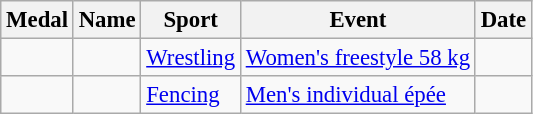<table class="wikitable sortable" style="font-size: 95%">
<tr>
<th>Medal</th>
<th>Name</th>
<th>Sport</th>
<th>Event</th>
<th>Date</th>
</tr>
<tr>
<td></td>
<td></td>
<td><a href='#'>Wrestling</a></td>
<td><a href='#'>Women's freestyle 58 kg</a></td>
<td></td>
</tr>
<tr>
<td></td>
<td></td>
<td><a href='#'>Fencing</a></td>
<td><a href='#'>Men's individual épée</a></td>
<td></td>
</tr>
</table>
